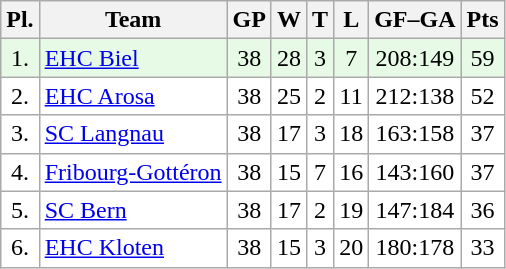<table class="wikitable">
<tr>
<th>Pl.</th>
<th>Team</th>
<th>GP</th>
<th>W</th>
<th>T</th>
<th>L</th>
<th>GF–GA</th>
<th>Pts</th>
</tr>
<tr align="center " bgcolor="#e6fae6">
<td>1.</td>
<td align="left"><a href='#'>EHC Biel</a></td>
<td>38</td>
<td>28</td>
<td>3</td>
<td>7</td>
<td>208:149</td>
<td>59</td>
</tr>
<tr align="center "  bgcolor="#FFFFFF">
<td>2.</td>
<td align="left"><a href='#'>EHC Arosa</a></td>
<td>38</td>
<td>25</td>
<td>2</td>
<td>11</td>
<td>212:138</td>
<td>52</td>
</tr>
<tr align="center "  bgcolor="#FFFFFF">
<td>3.</td>
<td align="left"><a href='#'>SC Langnau</a></td>
<td>38</td>
<td>17</td>
<td>3</td>
<td>18</td>
<td>163:158</td>
<td>37</td>
</tr>
<tr align="center "  bgcolor="#FFFFFF">
<td>4.</td>
<td align="left"><a href='#'>Fribourg-Gottéron</a></td>
<td>38</td>
<td>15</td>
<td>7</td>
<td>16</td>
<td>143:160</td>
<td>37</td>
</tr>
<tr align="center " bgcolor="#FFFFFF">
<td>5.</td>
<td align="left"><a href='#'>SC Bern</a></td>
<td>38</td>
<td>17</td>
<td>2</td>
<td>19</td>
<td>147:184</td>
<td>36</td>
</tr>
<tr align="center "  bgcolor="#FFFFFF">
<td>6.</td>
<td align="left"><a href='#'>EHC Kloten</a></td>
<td>38</td>
<td>15</td>
<td>3</td>
<td>20</td>
<td>180:178</td>
<td>33</td>
</tr>
</table>
